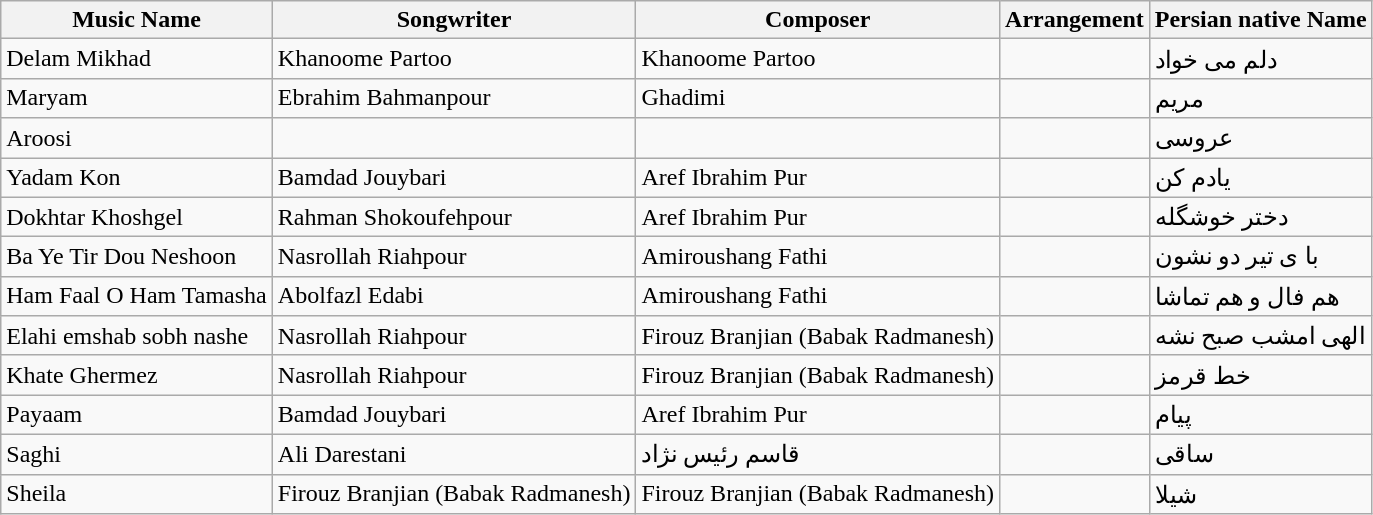<table class="wikitable">
<tr>
<th>Music Name</th>
<th>Songwriter</th>
<th>Composer</th>
<th>Arrangement</th>
<th>Persian native Name</th>
</tr>
<tr>
<td>Delam Mikhad</td>
<td>Khanoome Partoo</td>
<td>Khanoome Partoo</td>
<td></td>
<td>دلم می خواد</td>
</tr>
<tr>
<td>Maryam</td>
<td>Ebrahim Bahmanpour</td>
<td>Ghadimi</td>
<td></td>
<td>مریم</td>
</tr>
<tr>
<td>Aroosi</td>
<td></td>
<td></td>
<td></td>
<td>عروسی</td>
</tr>
<tr>
<td>Yadam Kon</td>
<td>Bamdad Jouybari</td>
<td>Aref Ibrahim Pur</td>
<td></td>
<td>یادم کن</td>
</tr>
<tr>
<td>Dokhtar Khoshgel</td>
<td>Rahman Shokoufehpour</td>
<td>Aref Ibrahim Pur</td>
<td></td>
<td>دختر خوشگله</td>
</tr>
<tr>
<td>Ba Ye Tir Dou Neshoon</td>
<td>Nasrollah Riahpour</td>
<td>Amiroushang Fathi</td>
<td></td>
<td>با ی تیر دو نشون</td>
</tr>
<tr>
<td>Ham Faal O Ham Tamasha</td>
<td>Abolfazl Edabi</td>
<td>Amiroushang Fathi</td>
<td></td>
<td>هم فال و هم تماشا</td>
</tr>
<tr>
<td>Elahi emshab sobh nashe</td>
<td>Nasrollah Riahpour</td>
<td>Firouz Branjian (Babak Radmanesh)</td>
<td></td>
<td>الهی امشب صبح نشه</td>
</tr>
<tr>
<td>Khate Ghermez</td>
<td>Nasrollah Riahpour</td>
<td>Firouz Branjian (Babak Radmanesh)</td>
<td></td>
<td>خط قرمز</td>
</tr>
<tr>
<td>Payaam</td>
<td>Bamdad Jouybari</td>
<td>Aref Ibrahim Pur</td>
<td></td>
<td>پیام</td>
</tr>
<tr>
<td>Saghi</td>
<td>Ali Darestani</td>
<td>قاسم رئیس نژاد</td>
<td></td>
<td>ساقی</td>
</tr>
<tr>
<td>Sheila</td>
<td>Firouz Branjian (Babak Radmanesh)</td>
<td>Firouz Branjian (Babak Radmanesh)</td>
<td></td>
<td>شیلا</td>
</tr>
</table>
